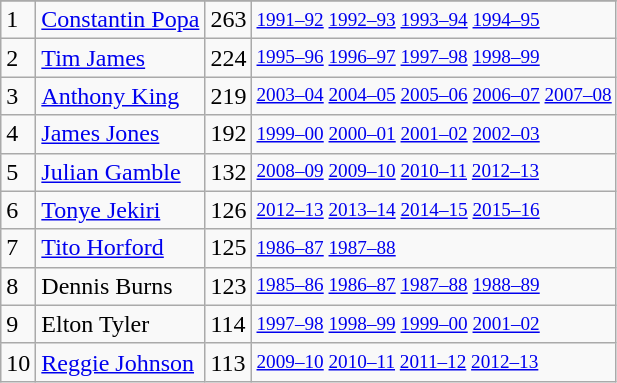<table class="wikitable">
<tr>
</tr>
<tr>
<td>1</td>
<td><a href='#'>Constantin Popa</a></td>
<td>263</td>
<td style="font-size:80%;"><a href='#'>1991–92</a> <a href='#'>1992–93</a> <a href='#'>1993–94</a> <a href='#'>1994–95</a></td>
</tr>
<tr>
<td>2</td>
<td><a href='#'>Tim James</a></td>
<td>224</td>
<td style="font-size:80%;"><a href='#'>1995–96</a> <a href='#'>1996–97</a> <a href='#'>1997–98</a> <a href='#'>1998–99</a></td>
</tr>
<tr>
<td>3</td>
<td><a href='#'>Anthony King</a></td>
<td>219</td>
<td style="font-size:80%;"><a href='#'>2003–04</a> <a href='#'>2004–05</a> <a href='#'>2005–06</a> <a href='#'>2006–07</a> <a href='#'>2007–08</a></td>
</tr>
<tr>
<td>4</td>
<td><a href='#'>James Jones</a></td>
<td>192</td>
<td style="font-size:80%;"><a href='#'>1999–00</a> <a href='#'>2000–01</a> <a href='#'>2001–02</a> <a href='#'>2002–03</a></td>
</tr>
<tr>
<td>5</td>
<td><a href='#'>Julian Gamble</a></td>
<td>132</td>
<td style="font-size:80%;"><a href='#'>2008–09</a> <a href='#'>2009–10</a> <a href='#'>2010–11</a> <a href='#'>2012–13</a></td>
</tr>
<tr>
<td>6</td>
<td><a href='#'>Tonye Jekiri</a></td>
<td>126</td>
<td style="font-size:80%;"><a href='#'>2012–13</a> <a href='#'>2013–14</a> <a href='#'>2014–15</a> <a href='#'>2015–16</a></td>
</tr>
<tr>
<td>7</td>
<td><a href='#'>Tito Horford</a></td>
<td>125</td>
<td style="font-size:80%;"><a href='#'>1986–87</a> <a href='#'>1987–88</a></td>
</tr>
<tr>
<td>8</td>
<td>Dennis Burns</td>
<td>123</td>
<td style="font-size:80%;"><a href='#'>1985–86</a> <a href='#'>1986–87</a> <a href='#'>1987–88</a> <a href='#'>1988–89</a></td>
</tr>
<tr>
<td>9</td>
<td>Elton Tyler</td>
<td>114</td>
<td style="font-size:80%;"><a href='#'>1997–98</a> <a href='#'>1998–99</a> <a href='#'>1999–00</a> <a href='#'>2001–02</a></td>
</tr>
<tr>
<td>10</td>
<td><a href='#'>Reggie Johnson</a></td>
<td>113</td>
<td style="font-size:80%;"><a href='#'>2009–10</a> <a href='#'>2010–11</a> <a href='#'>2011–12</a> <a href='#'>2012–13</a></td>
</tr>
</table>
